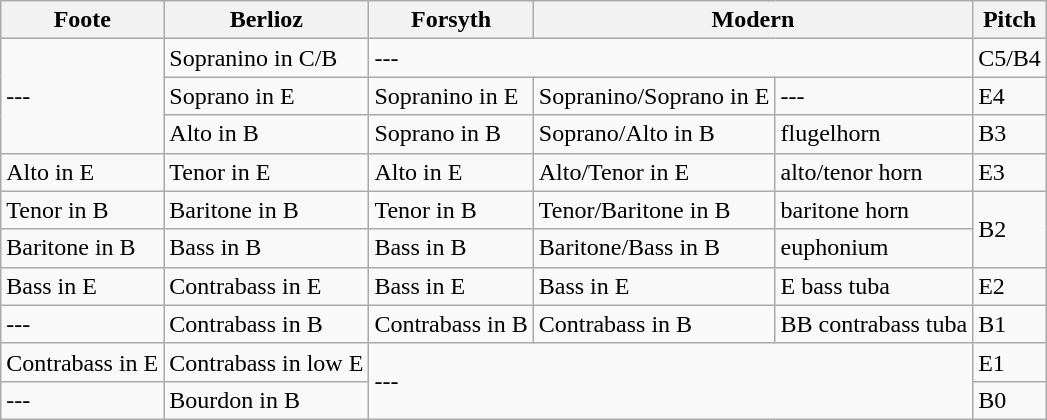<table class="wikitable">
<tr>
<th>Foote</th>
<th>Berlioz</th>
<th>Forsyth</th>
<th colspan="2">Modern</th>
<th>Pitch</th>
</tr>
<tr>
<td rowspan="3">---</td>
<td>Sopranino in C/B</td>
<td colspan="3">---</td>
<td>C5/B4</td>
</tr>
<tr>
<td>Soprano in E</td>
<td>Sopranino in E</td>
<td>Sopranino/Soprano in E</td>
<td>---</td>
<td>E4</td>
</tr>
<tr>
<td>Alto in B</td>
<td>Soprano in B</td>
<td>Soprano/Alto in B</td>
<td>flugelhorn</td>
<td>B3</td>
</tr>
<tr>
<td>Alto in E</td>
<td>Tenor in E</td>
<td>Alto in E</td>
<td>Alto/Tenor in E</td>
<td>alto/tenor horn</td>
<td>E3</td>
</tr>
<tr>
<td>Tenor in B</td>
<td>Baritone in B</td>
<td>Tenor in B</td>
<td>Tenor/Baritone in B</td>
<td>baritone horn</td>
<td rowspan="2">B2</td>
</tr>
<tr>
<td>Baritone in B</td>
<td>Bass in B</td>
<td>Bass in B</td>
<td>Baritone/Bass in B</td>
<td>euphonium</td>
</tr>
<tr>
<td>Bass in E</td>
<td>Contrabass in E</td>
<td>Bass in E</td>
<td>Bass in E</td>
<td>E bass tuba</td>
<td>E2</td>
</tr>
<tr>
<td>---</td>
<td>Contrabass in B</td>
<td>Contrabass in B</td>
<td>Contrabass in B</td>
<td>BB contrabass tuba</td>
<td>B1</td>
</tr>
<tr>
<td>Contrabass in E</td>
<td>Contrabass in low E</td>
<td colspan="3" rowspan="2">---</td>
<td>E1</td>
</tr>
<tr>
<td>---</td>
<td>Bourdon in B</td>
<td>B0</td>
</tr>
</table>
